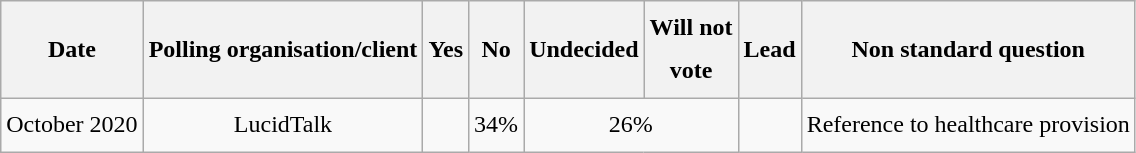<table class="wikitable sortable" style="line-height:1.8; text-align:center;">
<tr>
<th>Date</th>
<th>Polling organisation/client</th>
<th>Yes</th>
<th>No</th>
<th>Undecided</th>
<th>Will not <br>vote</th>
<th>Lead</th>
<th>Non standard question</th>
</tr>
<tr>
<td>October 2020</td>
<td>LucidTalk</td>
<td></td>
<td>34%</td>
<td colspan="2">26%</td>
<td></td>
<td>Reference to healthcare provision</td>
</tr>
</table>
